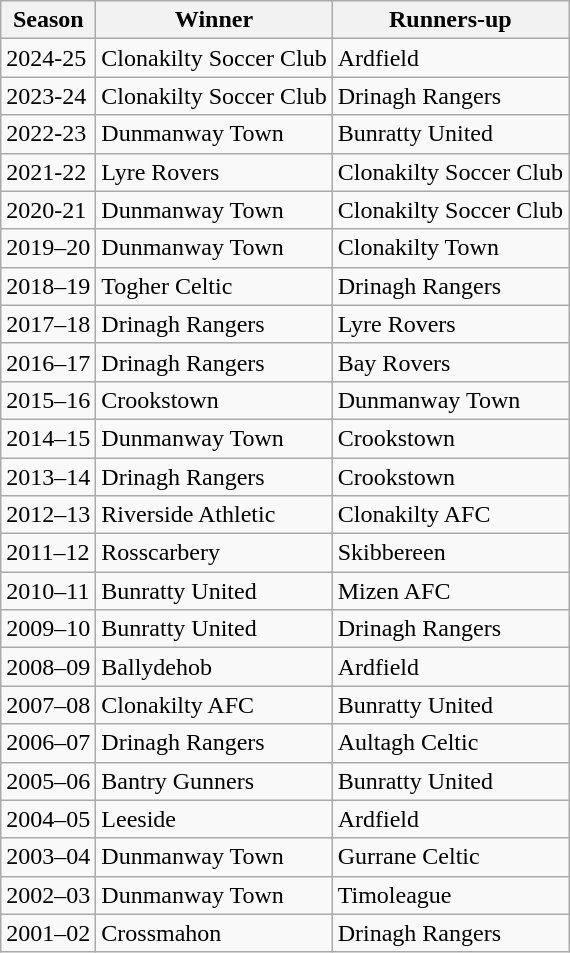<table class="wikitable collapsible">
<tr>
<th>Season</th>
<th>Winner</th>
<th>Runners-up</th>
</tr>
<tr 15B.C>
<td>2024-25</td>
<td>Clonakilty Soccer Club</td>
<td>Ardfield</td>
</tr>
<tr>
<td>2023-24</td>
<td>Clonakilty Soccer Club</td>
<td>Drinagh Rangers</td>
</tr>
<tr>
<td>2022-23</td>
<td>Dunmanway Town</td>
<td>Bunratty United</td>
</tr>
<tr>
<td>2021-22</td>
<td>Lyre Rovers</td>
<td>Clonakilty Soccer Club</td>
</tr>
<tr>
<td>2020-21</td>
<td>Dunmanway Town</td>
<td>Clonakilty Soccer Club</td>
</tr>
<tr>
<td>2019–20</td>
<td>Dunmanway Town</td>
<td>Clonakilty Town</td>
</tr>
<tr>
<td>2018–19</td>
<td>Togher Celtic</td>
<td>Drinagh Rangers</td>
</tr>
<tr>
<td>2017–18</td>
<td>Drinagh Rangers</td>
<td>Lyre Rovers</td>
</tr>
<tr>
<td>2016–17</td>
<td>Drinagh Rangers</td>
<td>Bay Rovers</td>
</tr>
<tr>
<td>2015–16</td>
<td>Crookstown</td>
<td>Dunmanway Town</td>
</tr>
<tr>
<td>2014–15</td>
<td>Dunmanway Town</td>
<td>Crookstown</td>
</tr>
<tr>
<td>2013–14</td>
<td>Drinagh Rangers</td>
<td>Crookstown</td>
</tr>
<tr>
<td>2012–13</td>
<td>Riverside Athletic</td>
<td>Clonakilty AFC</td>
</tr>
<tr>
<td>2011–12</td>
<td>Rosscarbery</td>
<td>Skibbereen</td>
</tr>
<tr>
<td>2010–11</td>
<td>Bunratty United</td>
<td>Mizen AFC</td>
</tr>
<tr>
<td>2009–10</td>
<td>Bunratty United</td>
<td>Drinagh Rangers</td>
</tr>
<tr>
<td>2008–09</td>
<td>Ballydehob</td>
<td>Ardfield</td>
</tr>
<tr>
<td>2007–08</td>
<td>Clonakilty AFC</td>
<td>Bunratty United</td>
</tr>
<tr>
<td>2006–07</td>
<td>Drinagh Rangers</td>
<td>Aultagh Celtic</td>
</tr>
<tr>
<td>2005–06</td>
<td>Bantry Gunners</td>
<td>Bunratty United</td>
</tr>
<tr>
<td>2004–05</td>
<td>Leeside</td>
<td>Ardfield</td>
</tr>
<tr>
<td>2003–04</td>
<td>Dunmanway Town</td>
<td>Gurrane Celtic</td>
</tr>
<tr>
<td>2002–03</td>
<td>Dunmanway Town</td>
<td>Timoleague</td>
</tr>
<tr>
<td>2001–02</td>
<td>Crossmahon</td>
<td>Drinagh Rangers</td>
</tr>
</table>
